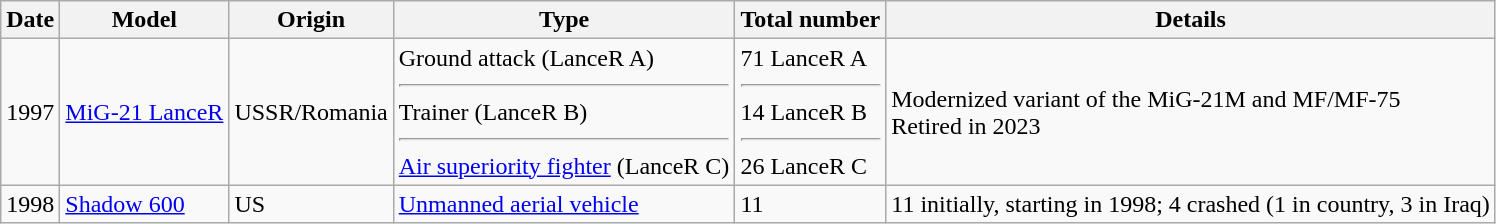<table class="wikitable">
<tr>
<th>Date</th>
<th>Model</th>
<th>Origin</th>
<th>Type</th>
<th>Total number</th>
<th>Details</th>
</tr>
<tr>
<td>1997</td>
<td><a href='#'>MiG-21 LanceR</a></td>
<td>USSR/Romania</td>
<td>Ground attack (LanceR A)<hr>Trainer (LanceR B)<hr><a href='#'>Air superiority fighter</a> (LanceR C)</td>
<td>71 LanceR A<hr>14 LanceR B<hr>26 LanceR C</td>
<td>Modernized variant of the MiG-21M and MF/MF-75<br>Retired in 2023</td>
</tr>
<tr>
<td>1998</td>
<td><a href='#'>Shadow 600</a></td>
<td>US</td>
<td><a href='#'>Unmanned aerial vehicle</a></td>
<td>11</td>
<td>11 initially, starting in 1998; 4 crashed (1 in country, 3 in Iraq)</td>
</tr>
</table>
